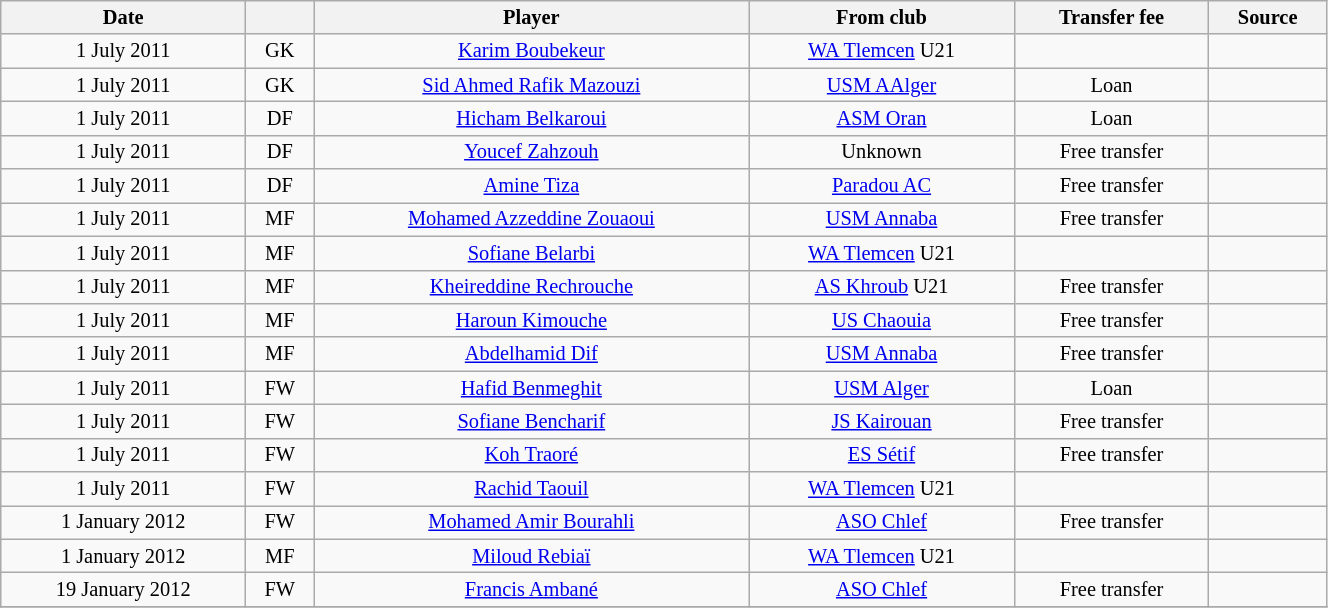<table class="wikitable sortable" style="width:70%; text-align:center; font-size:85%; text-align:centre;">
<tr>
<th>Date</th>
<th></th>
<th>Player</th>
<th>From club</th>
<th>Transfer fee</th>
<th>Source</th>
</tr>
<tr>
<td>1 July 2011</td>
<td>GK</td>
<td> <a href='#'>Karim Boubekeur</a></td>
<td><a href='#'>WA Tlemcen</a> U21</td>
<td></td>
<td></td>
</tr>
<tr>
<td>1 July 2011</td>
<td>GK</td>
<td> <a href='#'>Sid Ahmed Rafik Mazouzi</a></td>
<td><a href='#'>USM AAlger</a></td>
<td>Loan</td>
<td></td>
</tr>
<tr>
<td>1 July 2011</td>
<td>DF</td>
<td> <a href='#'>Hicham Belkaroui</a></td>
<td><a href='#'>ASM Oran</a></td>
<td>Loan</td>
<td></td>
</tr>
<tr>
<td>1 July 2011</td>
<td>DF</td>
<td> <a href='#'>Youcef Zahzouh</a></td>
<td>Unknown</td>
<td>Free transfer</td>
<td></td>
</tr>
<tr>
<td>1 July 2011</td>
<td>DF</td>
<td> <a href='#'>Amine Tiza</a></td>
<td><a href='#'>Paradou AC</a></td>
<td>Free transfer</td>
<td></td>
</tr>
<tr>
<td>1 July 2011</td>
<td>MF</td>
<td> <a href='#'>Mohamed Azzeddine Zouaoui</a></td>
<td><a href='#'>USM Annaba</a></td>
<td>Free transfer</td>
<td></td>
</tr>
<tr>
<td>1 July 2011</td>
<td>MF</td>
<td> <a href='#'>Sofiane Belarbi</a></td>
<td><a href='#'>WA Tlemcen</a> U21</td>
<td></td>
<td></td>
</tr>
<tr>
<td>1 July 2011</td>
<td>MF</td>
<td> <a href='#'>Kheireddine Rechrouche</a></td>
<td><a href='#'>AS Khroub</a> U21</td>
<td>Free transfer</td>
<td></td>
</tr>
<tr>
<td>1 July 2011</td>
<td>MF</td>
<td> <a href='#'>Haroun Kimouche</a></td>
<td><a href='#'>US Chaouia</a></td>
<td>Free transfer</td>
<td></td>
</tr>
<tr>
<td>1 July 2011</td>
<td>MF</td>
<td> <a href='#'>Abdelhamid Dif</a></td>
<td><a href='#'>USM Annaba</a></td>
<td>Free transfer</td>
<td></td>
</tr>
<tr>
<td>1 July 2011</td>
<td>FW</td>
<td> <a href='#'>Hafid Benmeghit</a></td>
<td><a href='#'>USM Alger</a></td>
<td>Loan</td>
<td></td>
</tr>
<tr>
<td>1 July 2011</td>
<td>FW</td>
<td> <a href='#'>Sofiane Bencharif</a></td>
<td> <a href='#'>JS Kairouan</a></td>
<td>Free transfer</td>
<td></td>
</tr>
<tr>
<td>1 July 2011</td>
<td>FW</td>
<td> <a href='#'>Koh Traoré</a></td>
<td><a href='#'>ES Sétif</a></td>
<td>Free transfer</td>
<td></td>
</tr>
<tr>
<td>1 July 2011</td>
<td>FW</td>
<td> <a href='#'>Rachid Taouil</a></td>
<td><a href='#'>WA Tlemcen</a> U21</td>
<td></td>
<td></td>
</tr>
<tr>
<td>1 January 2012</td>
<td>FW</td>
<td> <a href='#'>Mohamed Amir Bourahli</a></td>
<td><a href='#'>ASO Chlef</a></td>
<td>Free transfer</td>
<td></td>
</tr>
<tr>
<td>1 January 2012</td>
<td>MF</td>
<td> <a href='#'>Miloud Rebiaï</a></td>
<td><a href='#'>WA Tlemcen</a> U21</td>
<td></td>
<td></td>
</tr>
<tr>
<td>19 January 2012</td>
<td>FW</td>
<td> <a href='#'>Francis Ambané</a></td>
<td><a href='#'>ASO Chlef</a></td>
<td>Free transfer</td>
<td></td>
</tr>
<tr>
</tr>
</table>
